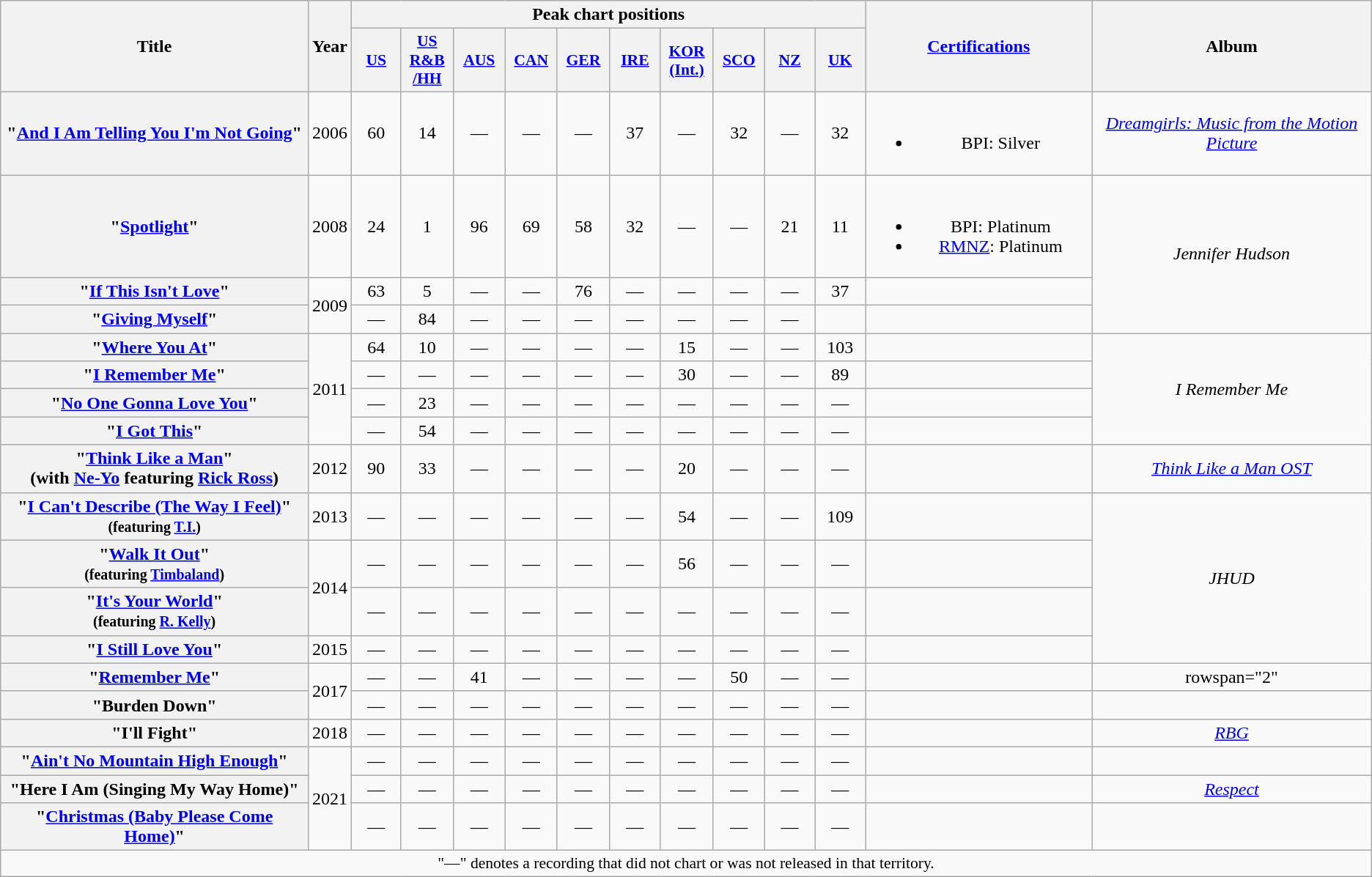<table class="wikitable plainrowheaders" style="text-align:center;" border="1">
<tr>
<th scope="col" rowspan="2" style="width:20em;">Title</th>
<th scope="col" rowspan="2" style="width:1em;">Year</th>
<th scope="col" colspan="10">Peak chart positions</th>
<th scope="col" rowspan="2" style="width:14em;"><a href='#'>Certifications</a></th>
<th scope="col" rowspan="2" style="width:18em;">Album</th>
</tr>
<tr>
<th scope="col" style="width:3em;font-size:90%;"><a href='#'>US</a><br></th>
<th scope="col" style="width:3em;font-size:90%;"><a href='#'>US R&B<br>/HH</a><br></th>
<th scope="col" style="width:3em;font-size:90%;"><a href='#'>AUS</a><br></th>
<th scope="col" style="width:3em;font-size:90%;"><a href='#'>CAN</a><br></th>
<th scope="col" style="width:3em;font-size:90%;"><a href='#'>GER</a><br></th>
<th scope="col" style="width:3em;font-size:90%;"><a href='#'>IRE</a><br></th>
<th scope="col" style="width:3em;font-size:90%;"><a href='#'>KOR (Int.)</a><br></th>
<th scope="col" style="width:3em;font-size:90%;"><a href='#'>SCO</a><br></th>
<th scope="col" style="width:3em;font-size:90%;"><a href='#'>NZ</a><br></th>
<th scope="col" style="width:3em;font-size:90%;"><a href='#'>UK</a><br></th>
</tr>
<tr>
<th scope="row">"<a href='#'>And I Am Telling You I'm Not Going</a>"</th>
<td>2006</td>
<td>60</td>
<td>14</td>
<td>—</td>
<td>—</td>
<td>—</td>
<td>37</td>
<td>—</td>
<td>32</td>
<td>—</td>
<td>32</td>
<td><br><ul><li>BPI: Silver</li></ul></td>
<td><em><a href='#'>Dreamgirls: Music from the Motion Picture</a></em></td>
</tr>
<tr>
<th scope="row">"<a href='#'>Spotlight</a>"</th>
<td>2008</td>
<td>24</td>
<td>1</td>
<td>96</td>
<td>69</td>
<td>58</td>
<td>32</td>
<td>—</td>
<td>—</td>
<td>21</td>
<td>11</td>
<td><br><ul><li>BPI: Platinum</li><li><a href='#'>RMNZ</a>: Platinum</li></ul></td>
<td rowspan="3"><em>Jennifer Hudson</em></td>
</tr>
<tr>
<th scope="row">"<a href='#'>If This Isn't Love</a>"</th>
<td rowspan="2">2009</td>
<td>63</td>
<td>5</td>
<td>—</td>
<td>—</td>
<td>76</td>
<td>—</td>
<td>—</td>
<td>—</td>
<td>—</td>
<td>37</td>
<td></td>
</tr>
<tr>
<th scope="row">"<a href='#'>Giving Myself</a>"</th>
<td>—</td>
<td>84</td>
<td>—</td>
<td>—</td>
<td>—</td>
<td>—</td>
<td>—</td>
<td>—</td>
<td>—</td>
<td></td>
</tr>
<tr>
<th scope="row">"<a href='#'>Where You At</a>"</th>
<td rowspan="4">2011</td>
<td>64</td>
<td>10</td>
<td>—</td>
<td>—</td>
<td>—</td>
<td>—</td>
<td>15</td>
<td>—</td>
<td>—</td>
<td>103</td>
<td></td>
<td rowspan="4"><em>I Remember Me</em></td>
</tr>
<tr>
<th scope="row">"<a href='#'>I Remember Me</a>"</th>
<td>—</td>
<td>—</td>
<td>—</td>
<td>—</td>
<td>—</td>
<td>—</td>
<td>30</td>
<td>—</td>
<td>—</td>
<td>89</td>
<td></td>
</tr>
<tr>
<th scope="row">"<a href='#'>No One Gonna Love You</a>"</th>
<td>—</td>
<td>23</td>
<td>—</td>
<td>—</td>
<td>—</td>
<td>—</td>
<td>—</td>
<td>—</td>
<td>—</td>
<td>—</td>
<td></td>
</tr>
<tr>
<th scope="row">"<a href='#'>I Got This</a>"</th>
<td>—</td>
<td>54</td>
<td>—</td>
<td>—</td>
<td>—</td>
<td>—</td>
<td>—</td>
<td>—</td>
<td>—</td>
<td>—</td>
<td></td>
</tr>
<tr>
<th scope="row">"<a href='#'>Think Like a Man</a>" <br><span>(with <a href='#'>Ne-Yo</a> featuring <a href='#'>Rick Ross</a>)</span></th>
<td>2012</td>
<td>90</td>
<td>33</td>
<td>—</td>
<td>—</td>
<td>—</td>
<td>—</td>
<td>20</td>
<td>—</td>
<td>—</td>
<td>—</td>
<td></td>
<td><em><a href='#'>Think Like a Man OST</a></em></td>
</tr>
<tr>
<th scope="row">"<a href='#'>I Can't Describe (The Way I Feel)</a>" <br><small>(featuring <a href='#'>T.I.</a>)</small></th>
<td>2013</td>
<td>—</td>
<td>—</td>
<td>—</td>
<td>—</td>
<td>—</td>
<td>—</td>
<td>54</td>
<td>—</td>
<td>—</td>
<td>109</td>
<td></td>
<td rowspan="4"><em>JHUD</em></td>
</tr>
<tr>
<th scope="row">"<a href='#'>Walk It Out</a>" <br><small>(featuring <a href='#'>Timbaland</a>)</small></th>
<td rowspan="2">2014</td>
<td>—</td>
<td>—</td>
<td>—</td>
<td>—</td>
<td>—</td>
<td>—</td>
<td>56</td>
<td>—</td>
<td>—</td>
<td>—</td>
<td></td>
</tr>
<tr>
<th scope="row">"<a href='#'>It's Your World</a>" <br><small>(featuring <a href='#'>R. Kelly</a>)</small></th>
<td>—</td>
<td>—</td>
<td>—</td>
<td>—</td>
<td>—</td>
<td>—</td>
<td>—</td>
<td>—</td>
<td>—</td>
<td>—</td>
</tr>
<tr>
<th scope="row">"<a href='#'>I Still Love You</a>"</th>
<td>2015</td>
<td>—</td>
<td>—</td>
<td>—</td>
<td>—</td>
<td>—</td>
<td>—</td>
<td>—</td>
<td>—</td>
<td>—</td>
<td>—</td>
<td></td>
</tr>
<tr>
<th scope="row">"<a href='#'>Remember Me</a>"</th>
<td rowspan="2">2017</td>
<td>—</td>
<td>—</td>
<td>41</td>
<td>—</td>
<td>—</td>
<td>—</td>
<td>—</td>
<td>50</td>
<td>—</td>
<td>—</td>
<td></td>
<td>rowspan="2" </td>
</tr>
<tr>
<th scope="row">"Burden Down"</th>
<td>—</td>
<td>—</td>
<td>—</td>
<td>—</td>
<td>—</td>
<td>—</td>
<td>—</td>
<td>—</td>
<td>—</td>
<td>—</td>
<td></td>
</tr>
<tr>
<th scope="row">"I'll Fight"</th>
<td>2018</td>
<td>—</td>
<td>—</td>
<td>—</td>
<td>—</td>
<td>—</td>
<td>—</td>
<td>—</td>
<td>—</td>
<td>—</td>
<td>—</td>
<td></td>
<td><em><a href='#'>RBG</a></em></td>
</tr>
<tr>
<th scope="row">"<a href='#'>Ain't No Mountain High Enough</a>"</th>
<td rowspan="3">2021</td>
<td>—</td>
<td>—</td>
<td>—</td>
<td>—</td>
<td>—</td>
<td>—</td>
<td>—</td>
<td>—</td>
<td>—</td>
<td>—</td>
<td></td>
<td></td>
</tr>
<tr>
<th scope="row">"Here I Am (Singing My Way Home)"</th>
<td>—</td>
<td>—</td>
<td>—</td>
<td>—</td>
<td>—</td>
<td>—</td>
<td>—</td>
<td>—</td>
<td>—</td>
<td>—</td>
<td></td>
<td><em><a href='#'>Respect</a></em></td>
</tr>
<tr>
<th scope="row">"<a href='#'>Christmas (Baby Please Come Home)</a>"</th>
<td>—</td>
<td>—</td>
<td>—</td>
<td>—</td>
<td>—</td>
<td>—</td>
<td>—</td>
<td>—</td>
<td>—</td>
<td>—</td>
<td></td>
<td></td>
</tr>
<tr>
<td colspan="14" style="font-size:90%">"—" denotes a recording that did not chart or was not released in that territory.</td>
</tr>
</table>
